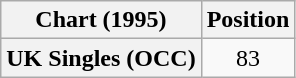<table class="wikitable plainrowheaders" style="text-align:center">
<tr>
<th>Chart (1995)</th>
<th>Position</th>
</tr>
<tr>
<th scope="row">UK Singles (OCC)</th>
<td>83</td>
</tr>
</table>
